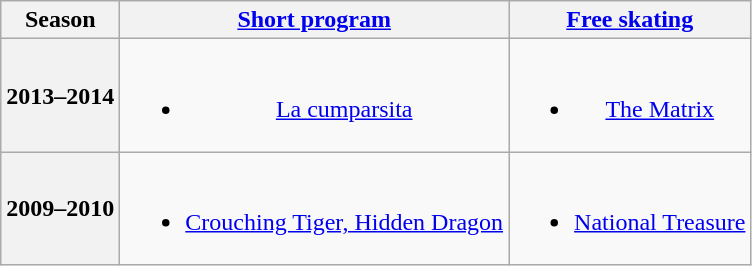<table class=wikitable style=text-align:center>
<tr>
<th>Season</th>
<th><a href='#'>Short program</a></th>
<th><a href='#'>Free skating</a></th>
</tr>
<tr>
<th>2013–2014 <br> </th>
<td><br><ul><li><a href='#'>La cumparsita</a> <br></li></ul></td>
<td><br><ul><li><a href='#'>The Matrix</a></li></ul></td>
</tr>
<tr>
<th>2009–2010 <br> </th>
<td><br><ul><li><a href='#'>Crouching Tiger, Hidden Dragon</a> <br></li></ul></td>
<td><br><ul><li><a href='#'>National Treasure</a> <br></li></ul></td>
</tr>
</table>
